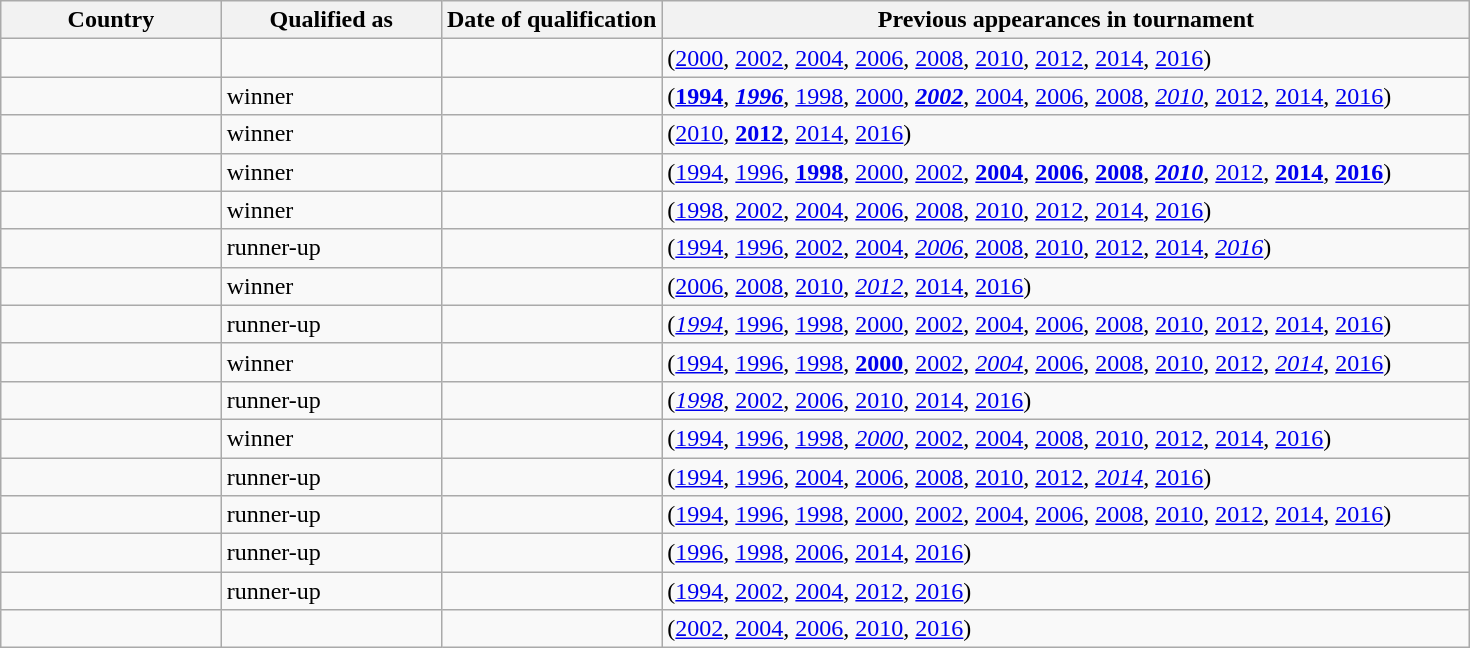<table class="wikitable sortable">
<tr>
<th style="width:15%;">Country</th>
<th style="width:15%;">Qualified as</th>
<th style="width:15%;">Date of qualification</th>
<th style="width:55%">Previous appearances in tournament</th>
</tr>
<tr>
<td></td>
<td></td>
<td></td>
<td> (<a href='#'>2000</a>, <a href='#'>2002</a>, <a href='#'>2004</a>, <a href='#'>2006</a>, <a href='#'>2008</a>, <a href='#'>2010</a>, <a href='#'>2012</a>, <a href='#'>2014</a>, <a href='#'>2016</a>)</td>
</tr>
<tr>
<td></td>
<td> winner</td>
<td></td>
<td> (<strong><a href='#'>1994</a></strong>, <strong><em><a href='#'>1996</a></em></strong>, <a href='#'>1998</a>, <a href='#'>2000</a>, <strong><em><a href='#'>2002</a></em></strong>, <a href='#'>2004</a>, <a href='#'>2006</a>, <a href='#'>2008</a>, <em><a href='#'>2010</a></em>, <a href='#'>2012</a>, <a href='#'>2014</a>, <a href='#'>2016</a>)</td>
</tr>
<tr>
<td></td>
<td> winner</td>
<td></td>
<td> (<a href='#'>2010</a>, <strong><a href='#'>2012</a></strong>, <a href='#'>2014</a>, <a href='#'>2016</a>)</td>
</tr>
<tr>
<td></td>
<td> winner</td>
<td></td>
<td> (<a href='#'>1994</a>, <a href='#'>1996</a>, <strong><a href='#'>1998</a></strong>, <a href='#'>2000</a>, <a href='#'>2002</a>, <strong><a href='#'>2004</a></strong>, <strong><a href='#'>2006</a></strong>, <strong><a href='#'>2008</a></strong>, <strong><em><a href='#'>2010</a></em></strong>, <a href='#'>2012</a>, <strong><a href='#'>2014</a></strong>, <strong><a href='#'>2016</a></strong>)</td>
</tr>
<tr>
<td></td>
<td> winner</td>
<td></td>
<td> (<a href='#'>1998</a>, <a href='#'>2002</a>, <a href='#'>2004</a>, <a href='#'>2006</a>, <a href='#'>2008</a>, <a href='#'>2010</a>, <a href='#'>2012</a>, <a href='#'>2014</a>, <a href='#'>2016</a>)</td>
</tr>
<tr>
<td></td>
<td> runner-up</td>
<td></td>
<td> (<a href='#'>1994</a>, <a href='#'>1996</a>, <a href='#'>2002</a>, <a href='#'>2004</a>, <a href='#'><em>2006</em></a>, <a href='#'>2008</a>, <a href='#'>2010</a>, <a href='#'>2012</a>, <a href='#'>2014</a>, <em><a href='#'>2016</a></em>)</td>
</tr>
<tr>
<td></td>
<td> winner</td>
<td></td>
<td> (<a href='#'>2006</a>, <a href='#'>2008</a>, <a href='#'>2010</a>, <em><a href='#'>2012</a></em>, <a href='#'>2014</a>, <a href='#'>2016</a>)</td>
</tr>
<tr>
<td></td>
<td> runner-up</td>
<td></td>
<td> (<em><a href='#'>1994</a></em>, <a href='#'>1996</a>, <a href='#'>1998</a>, <a href='#'>2000</a>, <a href='#'>2002</a>, <a href='#'>2004</a>, <a href='#'>2006</a>, <a href='#'>2008</a>, <a href='#'>2010</a>, <a href='#'>2012</a>, <a href='#'>2014</a>, <a href='#'>2016</a>)</td>
</tr>
<tr>
<td></td>
<td> winner</td>
<td></td>
<td> (<a href='#'>1994</a>, <a href='#'>1996</a>, <a href='#'>1998</a>, <strong><a href='#'>2000</a></strong>, <a href='#'>2002</a>, <em><a href='#'>2004</a></em>, <a href='#'>2006</a>, <a href='#'>2008</a>, <a href='#'>2010</a>, <a href='#'>2012</a>, <em><a href='#'>2014</a></em>, <a href='#'>2016</a>)</td>
</tr>
<tr>
<td></td>
<td> runner-up</td>
<td></td>
<td> (<em><a href='#'>1998</a></em>, <a href='#'>2002</a>, <a href='#'>2006</a>, <a href='#'>2010</a>, <a href='#'>2014</a>, <a href='#'>2016</a>)</td>
</tr>
<tr>
<td></td>
<td> winner</td>
<td></td>
<td> (<a href='#'>1994</a>, <a href='#'>1996</a>, <a href='#'>1998</a>, <em><a href='#'>2000</a></em>, <a href='#'>2002</a>, <a href='#'>2004</a>, <a href='#'>2008</a>, <a href='#'>2010</a>, <a href='#'>2012</a>, <a href='#'>2014</a>, <a href='#'>2016</a>)</td>
</tr>
<tr>
<td></td>
<td> runner-up</td>
<td></td>
<td> (<a href='#'>1994</a>, <a href='#'>1996</a>, <a href='#'>2004</a>, <a href='#'>2006</a>, <a href='#'>2008</a>, <a href='#'>2010</a>, <a href='#'>2012</a>, <em><a href='#'>2014</a></em>, <a href='#'>2016</a>)</td>
</tr>
<tr>
<td></td>
<td> runner-up</td>
<td></td>
<td> (<a href='#'>1994</a>, <a href='#'>1996</a>, <a href='#'>1998</a>, <a href='#'>2000</a>, <a href='#'>2002</a>, <a href='#'>2004</a>, <a href='#'>2006</a>, <a href='#'>2008</a>, <a href='#'>2010</a>, <a href='#'>2012</a>, <a href='#'>2014</a>, <a href='#'>2016</a>)</td>
</tr>
<tr>
<td></td>
<td> runner-up</td>
<td></td>
<td> (<a href='#'>1996</a>, <a href='#'>1998</a>, <a href='#'>2006</a>, <a href='#'>2014</a>, <a href='#'>2016</a>)</td>
</tr>
<tr>
<td></td>
<td> runner-up</td>
<td></td>
<td> (<a href='#'>1994</a>, <a href='#'>2002</a>, <a href='#'>2004</a>, <a href='#'>2012</a>, <a href='#'>2016</a>)</td>
</tr>
<tr>
<td></td>
<td></td>
<td></td>
<td> (<a href='#'>2002</a>, <a href='#'>2004</a>, <a href='#'>2006</a>, <a href='#'>2010</a>, <a href='#'>2016</a>)</td>
</tr>
</table>
